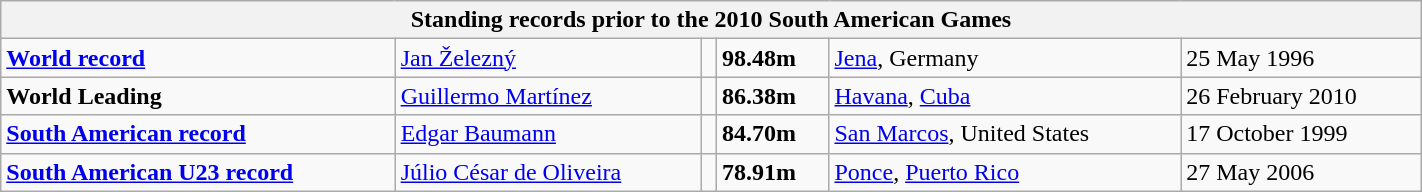<table class="wikitable" width=75%>
<tr>
<th colspan="6">Standing records prior to the 2010 South American Games</th>
</tr>
<tr>
<td><strong><a href='#'>World record</a></strong></td>
<td><a href='#'>Jan Železný</a></td>
<td align=left></td>
<td><strong>98.48m</strong></td>
<td><a href='#'>Jena</a>, Germany</td>
<td>25 May 1996</td>
</tr>
<tr>
<td><strong>World Leading</strong></td>
<td><a href='#'>Guillermo Martínez</a></td>
<td align=left></td>
<td><strong>86.38m</strong></td>
<td><a href='#'>Havana</a>, <a href='#'>Cuba</a></td>
<td>26 February 2010</td>
</tr>
<tr>
<td><strong><a href='#'>South American record</a></strong></td>
<td><a href='#'>Edgar Baumann</a></td>
<td align=left></td>
<td><strong>84.70m</strong></td>
<td><a href='#'>San Marcos</a>, United States</td>
<td>17 October 1999</td>
</tr>
<tr>
<td><strong><a href='#'>South American U23 record</a></strong></td>
<td><a href='#'>Júlio César de Oliveira</a></td>
<td align=left></td>
<td><strong>78.91m</strong></td>
<td><a href='#'>Ponce</a>, <a href='#'>Puerto Rico</a></td>
<td>27 May 2006</td>
</tr>
</table>
